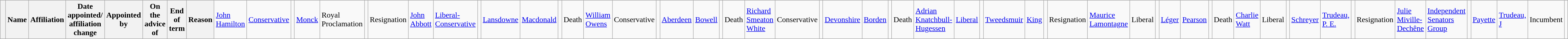<table class="wikitable">
<tr>
<th> </th>
<th>Name</th>
<th>Affiliation</th>
<th>Date appointed/<br> affiliation change</th>
<th>Appointed by</th>
<th>On the advice of</th>
<th>End of term</th>
<th>Reason<br></th>
<td><a href='#'>John Hamilton</a></td>
<td><a href='#'>Conservative</a></td>
<td></td>
<td><a href='#'>Monck</a></td>
<td>Royal Proclamation</td>
<td></td>
<td>Resignation<br></td>
<td><a href='#'>John Abbott</a></td>
<td><a href='#'>Liberal-Conservative</a></td>
<td></td>
<td><a href='#'>Lansdowne</a></td>
<td><a href='#'>Macdonald</a></td>
<td></td>
<td>Death<br></td>
<td><a href='#'>William Owens</a></td>
<td>Conservative</td>
<td></td>
<td><a href='#'>Aberdeen</a></td>
<td><a href='#'>Bowell</a></td>
<td></td>
<td>Death<br></td>
<td><a href='#'>Richard Smeaton White</a></td>
<td>Conservative</td>
<td></td>
<td><a href='#'>Devonshire</a></td>
<td><a href='#'>Borden</a></td>
<td></td>
<td>Death<br></td>
<td><a href='#'>Adrian Knatchbull-Hugessen</a></td>
<td><a href='#'>Liberal</a></td>
<td></td>
<td><a href='#'>Tweedsmuir</a></td>
<td><a href='#'>King</a></td>
<td></td>
<td>Resignation<br></td>
<td><a href='#'>Maurice Lamontagne</a></td>
<td>Liberal</td>
<td></td>
<td><a href='#'>Léger</a></td>
<td><a href='#'>Pearson</a></td>
<td></td>
<td>Death<br></td>
<td><a href='#'>Charlie Watt</a></td>
<td>Liberal</td>
<td></td>
<td><a href='#'>Schreyer</a></td>
<td><a href='#'>Trudeau, P. E.</a></td>
<td></td>
<td>Resignation<br></td>
<td><a href='#'>Julie Miville-Dechêne</a></td>
<td><a href='#'>Independent Senators Group</a></td>
<td></td>
<td><a href='#'>Payette</a></td>
<td><a href='#'>Trudeau, J</a></td>
<td>Incumbent</td>
<td></td>
</tr>
</table>
